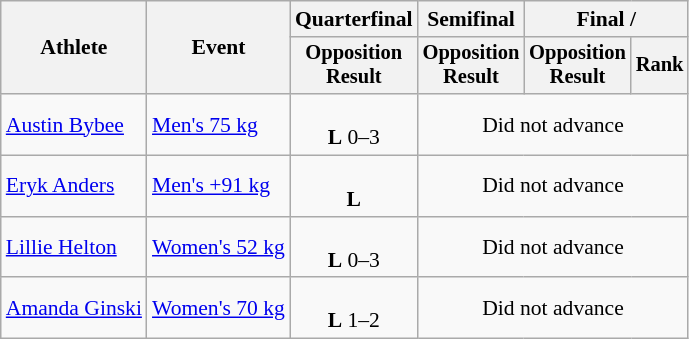<table class=wikitable style=font-size:90%;text-align:center>
<tr>
<th rowspan=2>Athlete</th>
<th rowspan=2>Event</th>
<th>Quarterfinal</th>
<th>Semifinal</th>
<th colspan=2>Final / </th>
</tr>
<tr style=font-size:95%>
<th>Opposition<br>Result</th>
<th>Opposition<br>Result</th>
<th>Opposition<br>Result</th>
<th>Rank</th>
</tr>
<tr>
<td align=left><a href='#'>Austin Bybee</a></td>
<td align=left><a href='#'>Men's 75 kg</a></td>
<td><br><strong>L</strong> 0–3</td>
<td colspan=3>Did not advance</td>
</tr>
<tr>
<td align=left><a href='#'>Eryk Anders</a></td>
<td align=left><a href='#'>Men's +91 kg</a></td>
<td><br><strong>L</strong> </td>
<td colspan=3>Did not advance</td>
</tr>
<tr>
<td align=left><a href='#'>Lillie Helton</a></td>
<td align=left><a href='#'>Women's 52 kg</a></td>
<td><br><strong>L</strong> 0–3</td>
<td colspan=3>Did not advance</td>
</tr>
<tr>
<td align=left><a href='#'>Amanda Ginski</a></td>
<td align=left><a href='#'>Women's 70 kg</a></td>
<td><br><strong>L</strong> 1–2</td>
<td colspan=3>Did not advance</td>
</tr>
</table>
